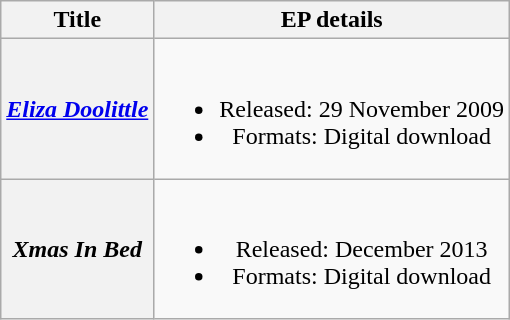<table class="wikitable plainrowheaders" style="text-align:center;">
<tr>
<th scope="col">Title</th>
<th scope="col">EP details</th>
</tr>
<tr>
<th scope="row"><em><a href='#'>Eliza Doolittle</a></em></th>
<td><br><ul><li>Released: 29 November 2009</li><li>Formats: Digital download</li></ul></td>
</tr>
<tr>
<th scope="row"><em>Xmas In Bed</em></th>
<td><br><ul><li>Released: December 2013</li><li>Formats: Digital download</li></ul></td>
</tr>
</table>
